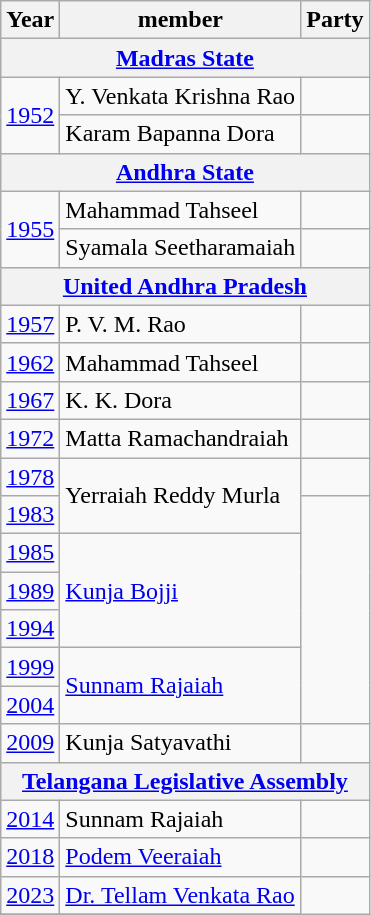<table class="wikitable sortable">
<tr>
<th>Year</th>
<th>member</th>
<th colspan="2">Party</th>
</tr>
<tr>
<th colspan=4><a href='#'>Madras State</a></th>
</tr>
<tr>
<td rowspan="2"><a href='#'>1952</a></td>
<td>Y. Venkata Krishna Rao</td>
<td></td>
</tr>
<tr>
<td>Karam Bapanna Dora</td>
</tr>
<tr>
<th colspan=4><a href='#'>Andhra State</a></th>
</tr>
<tr>
<td rowspan="2"><a href='#'>1955</a></td>
<td>Mahammad Tahseel</td>
<td></td>
</tr>
<tr>
<td>Syamala Seetharamaiah</td>
</tr>
<tr>
<th colspan=4><a href='#'>United Andhra Pradesh</a></th>
</tr>
<tr>
<td><a href='#'>1957</a></td>
<td>P. V. M. Rao</td>
<td></td>
</tr>
<tr>
<td><a href='#'>1962</a></td>
<td>Mahammad Tahseel</td>
<td></td>
</tr>
<tr>
<td><a href='#'>1967</a></td>
<td>K. K. Dora</td>
<td></td>
</tr>
<tr>
<td><a href='#'>1972</a></td>
<td>Matta Ramachandraiah</td>
</tr>
<tr>
<td><a href='#'>1978</a></td>
<td rowspan="2">Yerraiah Reddy Murla</td>
<td></td>
</tr>
<tr>
<td><a href='#'>1983</a></td>
</tr>
<tr>
<td><a href='#'>1985</a></td>
<td rowspan="3"><a href='#'>Kunja Bojji</a></td>
</tr>
<tr>
<td><a href='#'>1989</a></td>
</tr>
<tr>
<td><a href='#'>1994</a></td>
</tr>
<tr>
<td><a href='#'>1999</a></td>
<td rowspan="2"><a href='#'>Sunnam Rajaiah</a></td>
</tr>
<tr>
<td><a href='#'>2004</a></td>
</tr>
<tr>
<td><a href='#'>2009</a></td>
<td>Kunja Satyavathi</td>
<td></td>
</tr>
<tr>
<th colspan=4><a href='#'>Telangana Legislative Assembly</a></th>
</tr>
<tr>
<td><a href='#'>2014</a></td>
<td>Sunnam Rajaiah</td>
<td></td>
</tr>
<tr>
<td><a href='#'>2018</a></td>
<td><a href='#'>Podem Veeraiah</a></td>
<td></td>
</tr>
<tr>
<td><a href='#'>2023</a></td>
<td><a href='#'>Dr. Tellam Venkata Rao</a></td>
</tr>
<tr>
</tr>
</table>
